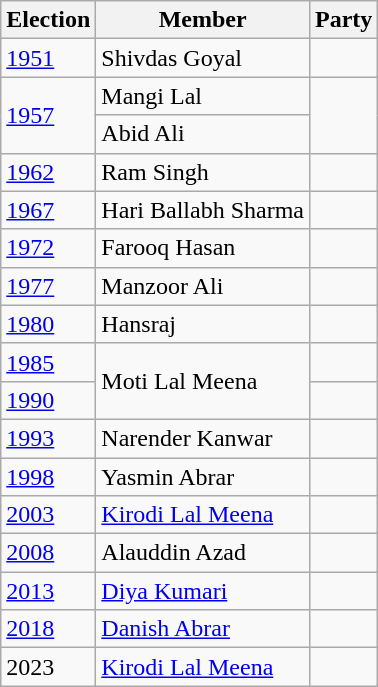<table class="wikitable sortable">
<tr>
<th>Election</th>
<th>Member</th>
<th colspan="2">Party</th>
</tr>
<tr>
<td><a href='#'>1951</a></td>
<td>Shivdas Goyal</td>
<td></td>
</tr>
<tr>
<td rowspan=2><a href='#'>1957</a></td>
<td>Mangi Lal</td>
</tr>
<tr>
<td>Abid Ali</td>
</tr>
<tr>
<td><a href='#'>1962</a></td>
<td>Ram Singh</td>
<td></td>
</tr>
<tr>
<td><a href='#'>1967</a></td>
<td>Hari Ballabh Sharma</td>
</tr>
<tr>
<td><a href='#'>1972</a></td>
<td>Farooq Hasan</td>
<td></td>
</tr>
<tr>
<td><a href='#'>1977</a></td>
<td>Manzoor Ali</td>
<td></td>
</tr>
<tr>
<td><a href='#'>1980</a></td>
<td>Hansraj</td>
<td></td>
</tr>
<tr>
<td><a href='#'>1985</a></td>
<td rowspan=2>Moti Lal Meena</td>
<td></td>
</tr>
<tr>
<td><a href='#'>1990</a></td>
<td></td>
</tr>
<tr>
<td><a href='#'>1993</a></td>
<td>Narender Kanwar</td>
<td></td>
</tr>
<tr>
<td><a href='#'>1998</a></td>
<td>Yasmin Abrar</td>
<td></td>
</tr>
<tr>
<td><a href='#'>2003</a></td>
<td><a href='#'>Kirodi Lal Meena</a></td>
<td></td>
</tr>
<tr>
<td><a href='#'>2008</a></td>
<td>Alauddin Azad</td>
<td></td>
</tr>
<tr>
<td><a href='#'>2013</a></td>
<td><a href='#'>Diya Kumari</a></td>
<td></td>
</tr>
<tr>
<td><a href='#'>2018</a></td>
<td><a href='#'>Danish Abrar</a></td>
<td></td>
</tr>
<tr>
<td>2023</td>
<td><a href='#'>Kirodi Lal Meena</a></td>
<td></td>
</tr>
</table>
